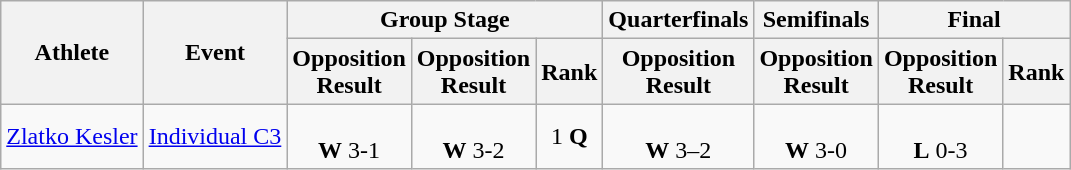<table class=wikitable>
<tr>
<th rowspan="2">Athlete</th>
<th rowspan="2">Event</th>
<th colspan="3">Group Stage</th>
<th>Quarterfinals</th>
<th>Semifinals</th>
<th colspan="2">Final</th>
</tr>
<tr>
<th>Opposition<br>Result</th>
<th>Opposition<br>Result</th>
<th>Rank</th>
<th>Opposition<br>Result</th>
<th>Opposition<br>Result</th>
<th>Opposition<br>Result</th>
<th>Rank</th>
</tr>
<tr align=center>
<td align=left><a href='#'>Zlatko Kesler</a></td>
<td align=left><a href='#'>Individual C3</a></td>
<td><br><strong>W</strong> 3-1</td>
<td><br><strong>W</strong> 3-2</td>
<td>1 <strong>Q</strong></td>
<td><br><strong>W</strong> 3–2</td>
<td><br><strong>W</strong> 3-0</td>
<td><br><strong>L</strong> 0-3</td>
<td></td>
</tr>
</table>
